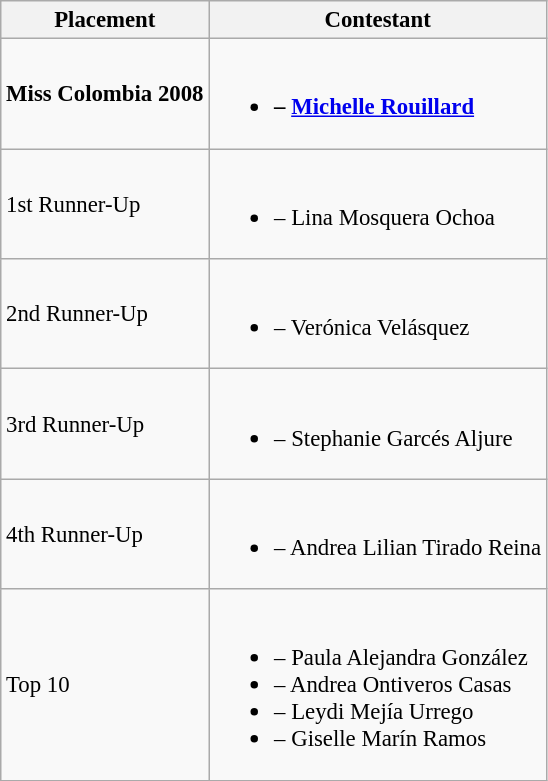<table class="wikitable sortable" style="font-size: 95%;">
<tr>
<th>Placement</th>
<th>Contestant</th>
</tr>
<tr>
<td><strong>Miss Colombia 2008</strong></td>
<td><br><ul><li><strong> – <a href='#'>Michelle Rouillard</a></strong></li></ul></td>
</tr>
<tr>
<td>1st Runner-Up</td>
<td><br><ul><li> – Lina Mosquera Ochoa</li></ul></td>
</tr>
<tr>
<td>2nd Runner-Up</td>
<td><br><ul><li> – Verónica Velásquez</li></ul></td>
</tr>
<tr>
<td>3rd Runner-Up</td>
<td><br><ul><li> – Stephanie Garcés Aljure</li></ul></td>
</tr>
<tr>
<td>4th Runner-Up</td>
<td><br><ul><li> – Andrea Lilian Tirado Reina</li></ul></td>
</tr>
<tr>
<td>Top 10</td>
<td><br><ul><li> – Paula Alejandra González</li><li> – Andrea Ontiveros Casas</li><li> – Leydi Mejía Urrego</li><li> – Giselle Marín Ramos</li></ul></td>
</tr>
</table>
